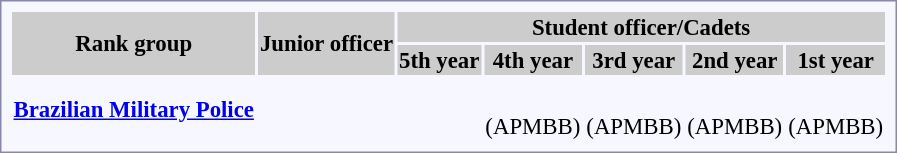<table style="border:1px solid #8888aa; background-color:#f7f8ff; padding:5px; font-size:95%; margin: 0px 12px 12px 0px; text-align:center; color: inherit;">
<tr bgcolor="#CCCCCC">
<th rowspan=2>Rank group</th>
<th rowspan="2">Junior officer</th>
<th colspan="6">Student officer/Cadets</th>
</tr>
<tr bgcolor="#CCCCCC">
<th colspan=2>5th year</th>
<th>4th year</th>
<th>3rd year</th>
<th>2nd year</th>
<th>1st year</th>
</tr>
<tr>
<td rowspan="2"><strong> <a href='#'>Brazilian Military Police</a></strong></td>
<td></td>
<td colspan="2" rowspan="2"></td>
<td></td>
<td></td>
<td></td>
<td></td>
</tr>
<tr>
<td></td>
<td><br>(APMBB)</td>
<td><br>(APMBB)</td>
<td><br>(APMBB)</td>
<td><br>(APMBB)</td>
</tr>
</table>
